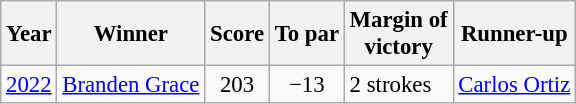<table class="wikitable" style="font-size:95%">
<tr>
<th>Year</th>
<th>Winner</th>
<th>Score</th>
<th>To par</th>
<th>Margin of<br>victory</th>
<th>Runner-up</th>
</tr>
<tr>
<td><a href='#'>2022</a></td>
<td> <a href='#'>Branden Grace</a></td>
<td align=center>203</td>
<td align=center>−13</td>
<td>2 strokes</td>
<td> <a href='#'>Carlos Ortiz</a></td>
</tr>
</table>
